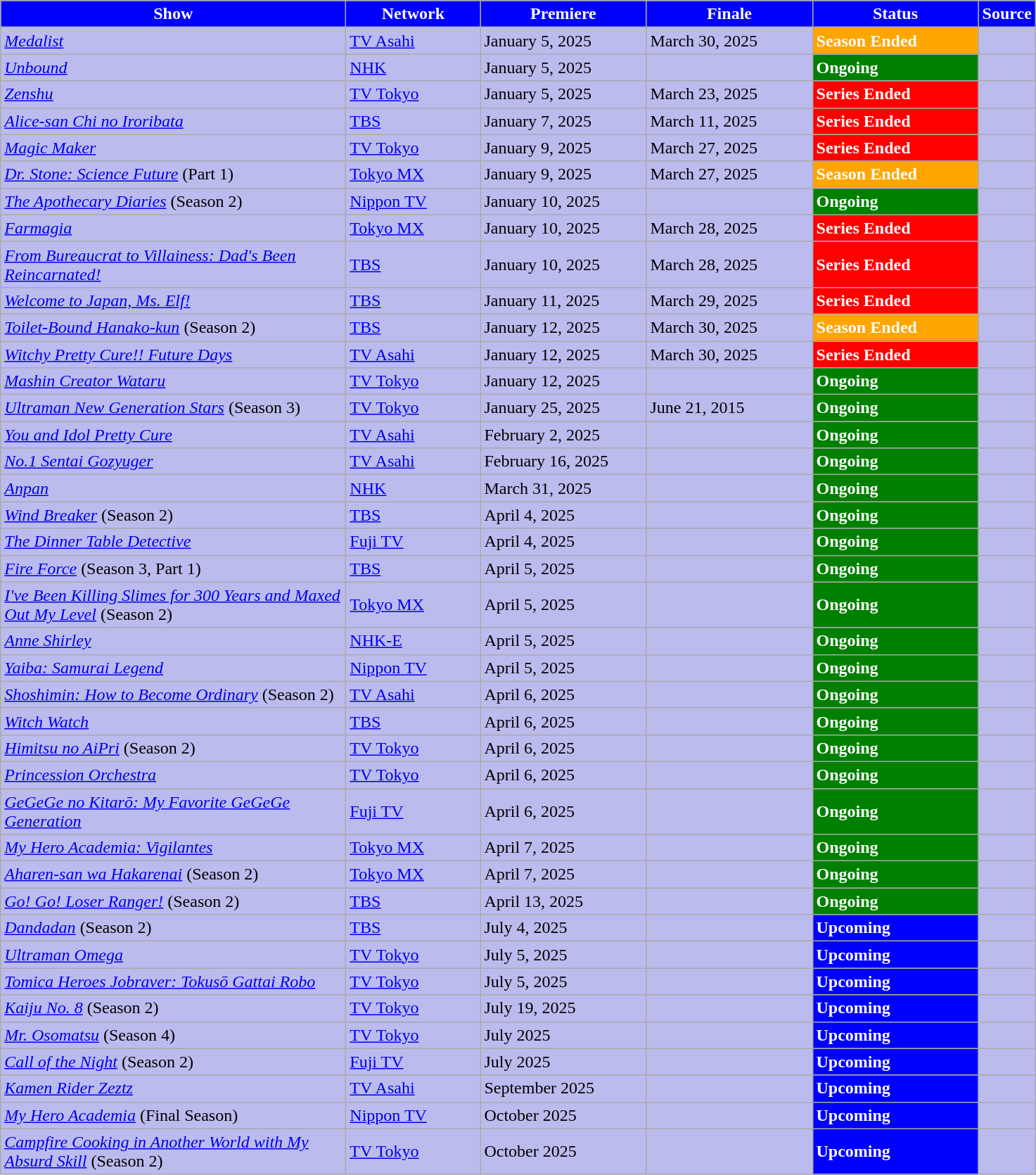<table class="wikitable" style="background:#BBE">
<tr>
<th style="background:blue; color:white; width:320px;">Show</th>
<th style="background:blue; color:white; width:120px;">Network</th>
<th style="background:blue; color:white; width:150px;">Premiere</th>
<th style="background:blue; color:white; width:150px;">Finale</th>
<th style="background:blue; color:white; width:150px;">Status</th>
<th style="background:blue; color:white;">Source</th>
</tr>
<tr>
<td><em><a href='#'>Medalist</a></em></td>
<td><a href='#'>TV Asahi</a></td>
<td>January 5, 2025</td>
<td>March 30, 2025</td>
<td style="background:orange; color:white;"><strong>Season Ended</strong><br></td>
<td></td>
</tr>
<tr>
<td><em><a href='#'>Unbound</a></em></td>
<td><a href='#'>NHK</a></td>
<td>January 5, 2025</td>
<td></td>
<td style="background:green; color:white;"><strong>Ongoing</strong></td>
<td></td>
</tr>
<tr>
<td><em><a href='#'>Zenshu</a></em></td>
<td><a href='#'>TV Tokyo</a></td>
<td>January 5, 2025</td>
<td>March 23, 2025</td>
<td style="background:red; color:white;"><strong>Series Ended</strong></td>
<td></td>
</tr>
<tr>
<td><em><a href='#'>Alice-san Chi no Iroribata</a></em></td>
<td><a href='#'>TBS</a></td>
<td>January 7, 2025</td>
<td>March 11, 2025</td>
<td style="background:red; color:white;"><strong>Series Ended</strong></td>
<td></td>
</tr>
<tr>
<td><em><a href='#'>Magic Maker</a></em></td>
<td><a href='#'>TV Tokyo</a></td>
<td>January 9, 2025</td>
<td>March 27, 2025</td>
<td style="background:red; color:white;"><strong>Series Ended</strong></td>
<td></td>
</tr>
<tr>
<td><em><a href='#'>Dr. Stone: Science Future</a></em> (Part 1)</td>
<td><a href='#'>Tokyo MX</a></td>
<td>January 9, 2025</td>
<td>March 27, 2025</td>
<td style="background:orange; color:white;"><strong>Season Ended</strong><br></td>
<td></td>
</tr>
<tr>
<td><em><a href='#'>The Apothecary Diaries</a></em> (Season 2)</td>
<td><a href='#'>Nippon TV</a></td>
<td>January 10, 2025</td>
<td></td>
<td style="background:green; color:white;"><strong>Ongoing</strong></td>
<td></td>
</tr>
<tr>
<td><em><a href='#'>Farmagia</a></em></td>
<td><a href='#'>Tokyo MX</a></td>
<td>January 10, 2025</td>
<td>March 28, 2025</td>
<td style="background:red; color:white;"><strong>Series Ended</strong></td>
<td></td>
</tr>
<tr>
<td><em><a href='#'>From Bureaucrat to Villainess: Dad's Been Reincarnated!</a></em></td>
<td><a href='#'>TBS</a></td>
<td>January 10, 2025</td>
<td>March 28, 2025</td>
<td style="background:red; color:white;"><strong>Series Ended</strong></td>
<td></td>
</tr>
<tr>
<td><em><a href='#'>Welcome to Japan, Ms. Elf!</a></em></td>
<td><a href='#'>TBS</a></td>
<td>January 11, 2025</td>
<td>March 29, 2025</td>
<td style="background:red; color:white;"><strong>Series Ended</strong></td>
<td></td>
</tr>
<tr>
<td><em><a href='#'>Toilet-Bound Hanako-kun</a></em> (Season 2)</td>
<td><a href='#'>TBS</a></td>
<td>January 12, 2025</td>
<td>March 30, 2025</td>
<td style="background:orange; color:white;"><strong>Season Ended</strong><br></td>
<td></td>
</tr>
<tr>
<td><em><a href='#'>Witchy Pretty Cure!! Future Days</a></em></td>
<td><a href='#'>TV Asahi</a></td>
<td>January 12, 2025</td>
<td>March 30, 2025</td>
<td style="background:red; color:white;"><strong>Series Ended</strong></td>
<td></td>
</tr>
<tr>
<td><em><a href='#'>Mashin Creator Wataru</a></em></td>
<td><a href='#'>TV Tokyo</a></td>
<td>January 12, 2025</td>
<td></td>
<td style="background:green; color:white;"><strong>Ongoing</strong></td>
<td></td>
</tr>
<tr>
<td><em><a href='#'>Ultraman New Generation Stars</a></em> (Season 3)</td>
<td><a href='#'>TV Tokyo</a></td>
<td>January 25, 2025</td>
<td>June 21, 2015</td>
<td style="background:green; color:white;"><strong>Ongoing</strong></td>
<td></td>
</tr>
<tr>
<td><em><a href='#'>You and Idol Pretty Cure</a></em></td>
<td><a href='#'>TV Asahi</a></td>
<td>February 2, 2025</td>
<td></td>
<td style="background:green; color:white;"><strong>Ongoing</strong></td>
<td></td>
</tr>
<tr>
<td><em><a href='#'>No.1 Sentai Gozyuger</a></em></td>
<td><a href='#'>TV Asahi</a></td>
<td>February 16, 2025</td>
<td></td>
<td style="background:green; color:white;"><strong>Ongoing</strong></td>
<td></td>
</tr>
<tr>
<td><em><a href='#'>Anpan</a></em></td>
<td><a href='#'>NHK</a></td>
<td>March 31, 2025</td>
<td></td>
<td style="background:green; color:white;"><strong>Ongoing</strong></td>
<td></td>
</tr>
<tr>
<td><em><a href='#'>Wind Breaker</a></em> (Season 2)</td>
<td><a href='#'>TBS</a></td>
<td>April 4, 2025</td>
<td></td>
<td style="background:green; color:white;"><strong>Ongoing</strong></td>
<td></td>
</tr>
<tr>
<td><em><a href='#'>The Dinner Table Detective</a></em></td>
<td><a href='#'>Fuji TV</a></td>
<td>April 4, 2025</td>
<td></td>
<td style="background:green; color:white;"><strong>Ongoing</strong></td>
<td></td>
</tr>
<tr>
<td><em><a href='#'>Fire Force</a></em> (Season 3, Part 1)</td>
<td><a href='#'>TBS</a></td>
<td>April 5, 2025</td>
<td></td>
<td style="background:green; color:white;"><strong>Ongoing</strong></td>
<td></td>
</tr>
<tr>
<td><em><a href='#'>I've Been Killing Slimes for 300 Years and Maxed Out My Level</a></em> (Season 2)</td>
<td><a href='#'>Tokyo MX</a></td>
<td>April 5, 2025</td>
<td></td>
<td style="background:green; color:white;"><strong>Ongoing</strong></td>
<td></td>
</tr>
<tr>
<td><em><a href='#'>Anne Shirley</a></em></td>
<td><a href='#'>NHK-E</a></td>
<td>April 5, 2025</td>
<td></td>
<td style="background:green; color:white;"><strong>Ongoing</strong></td>
<td></td>
</tr>
<tr>
<td><em><a href='#'>Yaiba: Samurai Legend</a></em></td>
<td><a href='#'>Nippon TV</a></td>
<td>April 5, 2025</td>
<td></td>
<td style="background:green; color:white;"><strong>Ongoing</strong></td>
<td></td>
</tr>
<tr>
<td><em><a href='#'>Shoshimin: How to Become Ordinary</a></em> (Season 2)</td>
<td><a href='#'>TV Asahi</a></td>
<td>April 6, 2025</td>
<td></td>
<td style="background:green; color:white;"><strong>Ongoing</strong></td>
<td></td>
</tr>
<tr>
<td><em><a href='#'>Witch Watch</a></em></td>
<td><a href='#'>TBS</a></td>
<td>April 6, 2025</td>
<td></td>
<td style="background:green; color:white;"><strong>Ongoing</strong></td>
<td></td>
</tr>
<tr>
<td><em><a href='#'>Himitsu no AiPri</a></em> (Season 2)</td>
<td><a href='#'>TV Tokyo</a></td>
<td>April 6, 2025</td>
<td></td>
<td style="background:green; color:white;"><strong>Ongoing</strong></td>
<td></td>
</tr>
<tr>
<td><em><a href='#'>Princession Orchestra</a></em></td>
<td><a href='#'>TV Tokyo</a></td>
<td>April 6, 2025</td>
<td></td>
<td style="background:green; color:white;"><strong>Ongoing</strong></td>
<td></td>
</tr>
<tr>
<td><em><a href='#'>GeGeGe no Kitarō: My Favorite GeGeGe Generation</a></em></td>
<td><a href='#'>Fuji TV</a></td>
<td>April 6, 2025</td>
<td></td>
<td style="background:green; color:white;"><strong>Ongoing</strong></td>
<td></td>
</tr>
<tr>
<td><em><a href='#'>My Hero Academia: Vigilantes</a></em></td>
<td><a href='#'>Tokyo MX</a></td>
<td>April 7, 2025</td>
<td></td>
<td style="background:green; color:white;"><strong>Ongoing</strong></td>
<td></td>
</tr>
<tr>
<td><em><a href='#'>Aharen-san wa Hakarenai</a></em> (Season 2)</td>
<td><a href='#'>Tokyo MX</a></td>
<td>April 7, 2025</td>
<td></td>
<td style="background:green; color:white;"><strong>Ongoing</strong></td>
<td></td>
</tr>
<tr>
<td><em><a href='#'>Go! Go! Loser Ranger!</a></em> (Season 2)</td>
<td><a href='#'>TBS</a></td>
<td>April 13, 2025</td>
<td></td>
<td style="background:green; color:white;"><strong>Ongoing</strong></td>
<td></td>
</tr>
<tr>
<td><em><a href='#'>Dandadan</a></em> (Season 2)</td>
<td><a href='#'>TBS</a></td>
<td>July 4, 2025</td>
<td></td>
<td style="background:blue; color:white;"><strong>Upcoming</strong></td>
<td></td>
</tr>
<tr>
<td><em><a href='#'>Ultraman Omega</a></em></td>
<td><a href='#'>TV Tokyo</a></td>
<td>July 5, 2025</td>
<td></td>
<td style="background:blue; color:white;"><strong>Upcoming</strong></td>
<td></td>
</tr>
<tr>
<td><em><a href='#'>Tomica Heroes Jobraver: Tokusō Gattai Robo</a></em></td>
<td><a href='#'>TV Tokyo</a></td>
<td>July 5, 2025</td>
<td></td>
<td style="background:blue; color:white;"><strong>Upcoming</strong></td>
<td></td>
</tr>
<tr>
<td><em><a href='#'>Kaiju No. 8</a></em> (Season 2)</td>
<td><a href='#'>TV Tokyo</a></td>
<td>July 19, 2025</td>
<td></td>
<td style="background:blue; color:white;"><strong>Upcoming</strong></td>
<td></td>
</tr>
<tr>
<td><em><a href='#'>Mr. Osomatsu</a></em> (Season 4)</td>
<td><a href='#'>TV Tokyo</a></td>
<td>July 2025</td>
<td></td>
<td style="background:blue; color:white;"><strong>Upcoming</strong></td>
<td></td>
</tr>
<tr>
<td><em><a href='#'>Call of the Night</a></em> (Season 2)</td>
<td><a href='#'>Fuji TV</a></td>
<td>July 2025</td>
<td></td>
<td style="background:blue; color:white;"><strong>Upcoming</strong></td>
<td></td>
</tr>
<tr>
<td><em><a href='#'>Kamen Rider Zeztz</a></em></td>
<td><a href='#'>TV Asahi</a></td>
<td>September 2025</td>
<td></td>
<td style="background:blue; color:white;"><strong>Upcoming</strong></td>
<td></td>
</tr>
<tr>
<td><em><a href='#'>My Hero Academia</a></em> (Final Season)</td>
<td><a href='#'>Nippon TV</a></td>
<td>October 2025</td>
<td></td>
<td style="background:blue; color:white;"><strong>Upcoming</strong></td>
<td></td>
</tr>
<tr>
<td><em><a href='#'>Campfire Cooking in Another World with My Absurd Skill</a></em> (Season 2)</td>
<td><a href='#'>TV Tokyo</a></td>
<td>October 2025</td>
<td></td>
<td style="background:blue; color:white;"><strong>Upcoming</strong></td>
<td></td>
</tr>
</table>
